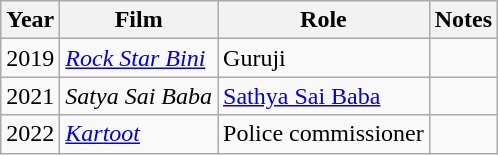<table class= "wikitable">
<tr>
<th>Year</th>
<th>Film</th>
<th>Role</th>
<th>Notes</th>
</tr>
<tr>
<td>2019</td>
<td><em><a href='#'>Rock Star Bini</a></em></td>
<td>Guruji</td>
<td></td>
</tr>
<tr>
<td>2021</td>
<td><em>Satya Sai Baba</em></td>
<td><a href='#'>Sathya Sai Baba</a></td>
<td></td>
</tr>
<tr>
<td>2022</td>
<td><em><a href='#'>Kartoot</a></em></td>
<td>Police commissioner</td>
<td></td>
</tr>
</table>
